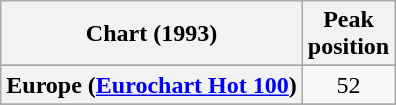<table class="wikitable sortable plainrowheaders" style="text-align:center">
<tr>
<th>Chart (1993)</th>
<th>Peak<br>position</th>
</tr>
<tr>
</tr>
<tr>
<th scope="row">Europe (<a href='#'>Eurochart Hot 100</a>)</th>
<td>52</td>
</tr>
<tr>
</tr>
</table>
